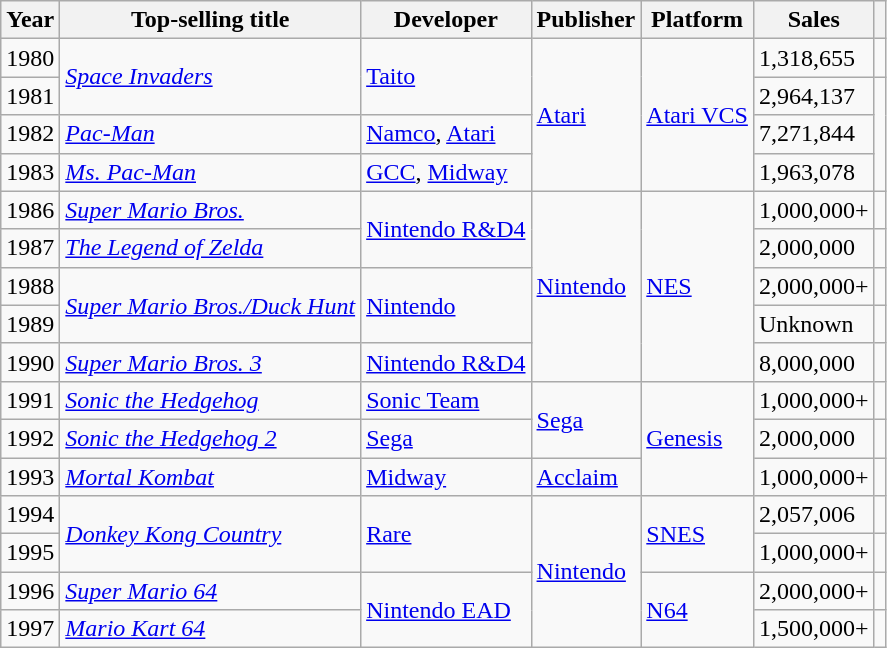<table class="sortable wikitable">
<tr>
<th>Year</th>
<th>Top-selling title</th>
<th>Developer</th>
<th>Publisher</th>
<th>Platform</th>
<th>Sales</th>
<th class="unsortable"></th>
</tr>
<tr>
<td>1980</td>
<td rowspan="2"><em><a href='#'>Space Invaders</a></em></td>
<td rowspan="2"><a href='#'>Taito</a></td>
<td rowspan="4"><a href='#'>Atari</a></td>
<td rowspan="4"><a href='#'>Atari VCS</a></td>
<td>1,318,655</td>
<td></td>
</tr>
<tr>
<td>1981</td>
<td>2,964,137</td>
<td rowspan="3"></td>
</tr>
<tr>
<td>1982</td>
<td><a href='#'><em>Pac-Man</em></a></td>
<td><a href='#'>Namco</a>, <a href='#'>Atari</a></td>
<td>7,271,844</td>
</tr>
<tr>
<td>1983</td>
<td><em><a href='#'>Ms. Pac-Man</a></em></td>
<td><a href='#'>GCC</a>, <a href='#'>Midway</a></td>
<td>1,963,078</td>
</tr>
<tr>
<td>1986</td>
<td><em><a href='#'>Super Mario Bros.</a></em></td>
<td rowspan="2"><a href='#'>Nintendo R&D4</a></td>
<td rowspan="5"><a href='#'>Nintendo</a></td>
<td rowspan="5"><a href='#'>NES</a></td>
<td>1,000,000+</td>
<td></td>
</tr>
<tr>
<td>1987</td>
<td><em><a href='#'>The Legend of Zelda</a></em></td>
<td>2,000,000</td>
<td></td>
</tr>
<tr>
<td>1988</td>
<td rowspan="2"><em><a href='#'>Super Mario Bros./Duck Hunt</a></em></td>
<td rowspan="2"><a href='#'>Nintendo</a></td>
<td>2,000,000+</td>
<td></td>
</tr>
<tr>
<td>1989</td>
<td>Unknown</td>
<td></td>
</tr>
<tr>
<td>1990</td>
<td><em><a href='#'>Super Mario Bros. 3</a></em></td>
<td><a href='#'>Nintendo R&D4</a></td>
<td>8,000,000</td>
<td></td>
</tr>
<tr>
<td>1991</td>
<td><em><a href='#'>Sonic the Hedgehog</a></em></td>
<td><a href='#'>Sonic Team</a></td>
<td rowspan="2"><a href='#'>Sega</a></td>
<td rowspan="3"><a href='#'>Genesis</a></td>
<td>1,000,000+</td>
<td></td>
</tr>
<tr>
<td>1992</td>
<td><em><a href='#'>Sonic the Hedgehog 2</a></em></td>
<td><a href='#'>Sega</a></td>
<td>2,000,000</td>
<td></td>
</tr>
<tr>
<td>1993</td>
<td><a href='#'><em>Mortal Kombat</em></a></td>
<td><a href='#'>Midway</a></td>
<td><a href='#'>Acclaim</a></td>
<td>1,000,000+</td>
<td></td>
</tr>
<tr>
<td>1994</td>
<td rowspan="2"><em><a href='#'>Donkey Kong Country</a></em></td>
<td rowspan="2"><a href='#'>Rare</a></td>
<td rowspan="7"><a href='#'>Nintendo</a></td>
<td rowspan="2"><a href='#'>SNES</a></td>
<td>2,057,006</td>
<td></td>
</tr>
<tr>
<td>1995</td>
<td>1,000,000+</td>
<td></td>
</tr>
<tr>
<td>1996</td>
<td><em><a href='#'>Super Mario 64</a></em></td>
<td rowspan="2"><a href='#'>Nintendo EAD</a></td>
<td rowspan="2"><a href='#'>N64</a></td>
<td>2,000,000+</td>
<td></td>
</tr>
<tr>
<td>1997</td>
<td><em><a href='#'>Mario Kart 64</a></em></td>
<td>1,500,000+</td>
<td></td>
</tr>
</table>
